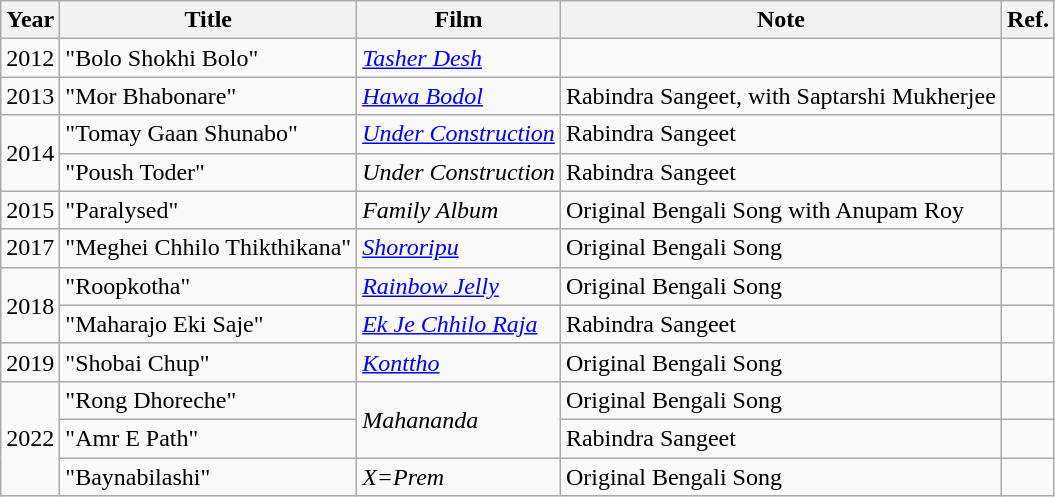<table class="wikitable">
<tr>
<th>Year</th>
<th>Title</th>
<th>Film</th>
<th>Note</th>
<th>Ref.</th>
</tr>
<tr>
<td>2012</td>
<td>"Bolo Shokhi Bolo"</td>
<td><em><a href='#'>Tasher Desh</a></em></td>
<td></td>
<td></td>
</tr>
<tr>
<td>2013</td>
<td>"Mor Bhabonare"</td>
<td><em><a href='#'>Hawa Bodol</a></em></td>
<td>Rabindra Sangeet, with Saptarshi Mukherjee</td>
<td></td>
</tr>
<tr>
<td rowspan="2">2014</td>
<td>"Tomay Gaan Shunabo"</td>
<td><em><a href='#'>Under Construction</a></em></td>
<td>Rabindra Sangeet</td>
<td></td>
</tr>
<tr>
<td>"Poush Toder"</td>
<td><em>Under Construction</em></td>
<td>Rabindra Sangeet</td>
<td></td>
</tr>
<tr>
<td>2015</td>
<td>"Paralysed"</td>
<td><em>Family Album</em></td>
<td>Original Bengali Song with Anupam Roy</td>
<td></td>
</tr>
<tr>
<td>2017</td>
<td>"Meghei Chhilo Thikthikana"</td>
<td><em><a href='#'>Shororipu</a></em></td>
<td>Original Bengali Song</td>
<td></td>
</tr>
<tr>
<td rowspan="2">2018</td>
<td>"Roopkotha"</td>
<td><em><a href='#'>Rainbow Jelly</a></em></td>
<td>Original Bengali Song</td>
<td></td>
</tr>
<tr>
<td>"Maharajo Eki Saje"</td>
<td><em><a href='#'>Ek Je Chhilo Raja</a></em></td>
<td>Rabindra Sangeet</td>
<td></td>
</tr>
<tr>
<td>2019</td>
<td>"Shobai Chup"</td>
<td><em><a href='#'>Konttho</a></em></td>
<td>Original Bengali Song</td>
<td></td>
</tr>
<tr>
<td rowspan="3">2022</td>
<td>"Rong Dhoreche"</td>
<td rowspan="2"><em>Mahananda</em></td>
<td>Original Bengali Song</td>
<td></td>
</tr>
<tr>
<td>"Amr E Path"</td>
<td>Rabindra Sangeet</td>
<td></td>
</tr>
<tr>
<td>"Baynabilashi"</td>
<td><em>X=Prem</em></td>
<td>Original Bengali Song</td>
<td></td>
</tr>
</table>
